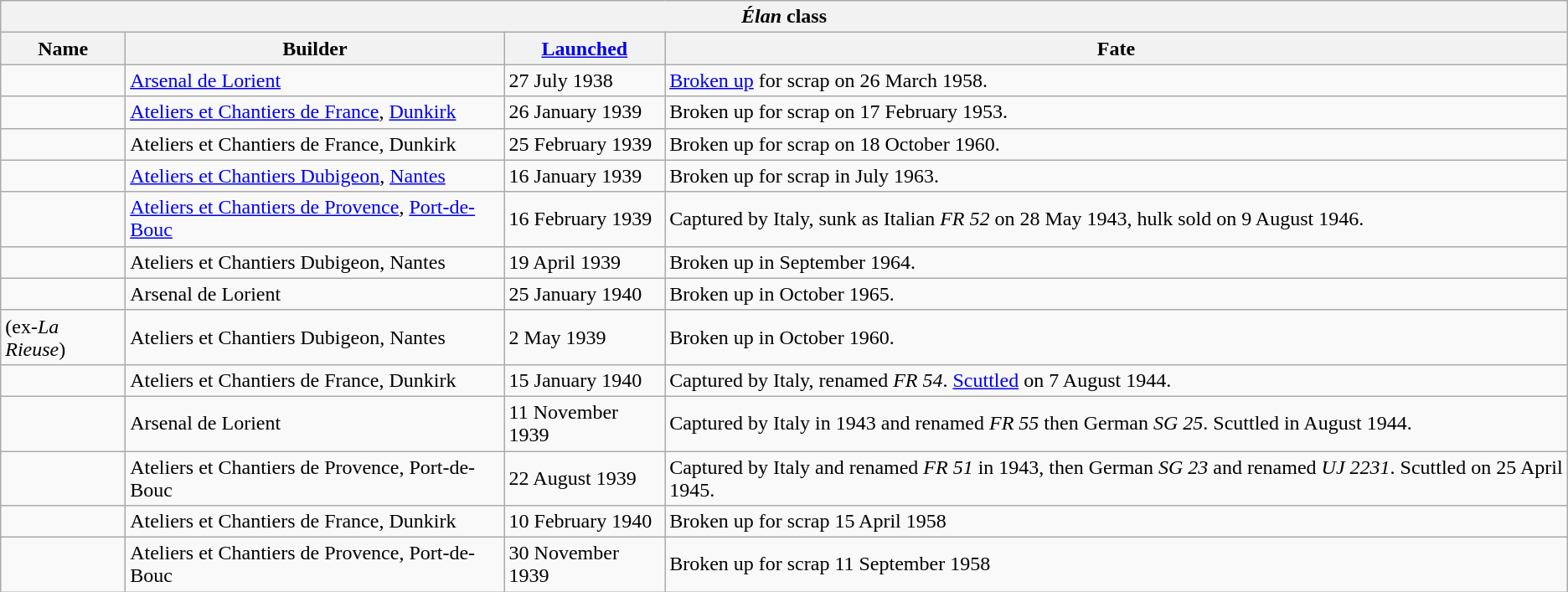<table border="1" class="wikitable collapsible">
<tr>
<th colspan=6><em>Élan</em> class</th>
</tr>
<tr>
<th>Name</th>
<th>Builder</th>
<th><a href='#'>Launched</a></th>
<th>Fate</th>
</tr>
<tr>
<td></td>
<td><a href='#'>Arsenal de Lorient</a></td>
<td>27 July 1938</td>
<td><a href='#'>Broken up</a> for scrap on 26 March 1958.</td>
</tr>
<tr>
<td></td>
<td><a href='#'>Ateliers et Chantiers de France</a>, <a href='#'>Dunkirk</a></td>
<td>26 January 1939</td>
<td>Broken up for scrap on 17 February 1953.</td>
</tr>
<tr>
<td></td>
<td>Ateliers et Chantiers de France, Dunkirk</td>
<td>25 February 1939</td>
<td>Broken up for scrap on 18 October 1960.</td>
</tr>
<tr>
<td></td>
<td><a href='#'>Ateliers et Chantiers Dubigeon</a>, <a href='#'>Nantes</a></td>
<td>16 January 1939</td>
<td>Broken up for scrap in July 1963.</td>
</tr>
<tr>
<td></td>
<td><a href='#'>Ateliers et Chantiers de Provence</a>, <a href='#'>Port-de-Bouc</a></td>
<td>16 February 1939</td>
<td>Captured by Italy, sunk as Italian <em>FR 52</em> on 28 May 1943, hulk sold on 9 August 1946.</td>
</tr>
<tr>
<td></td>
<td>Ateliers et Chantiers Dubigeon, Nantes</td>
<td>19 April 1939</td>
<td>Broken up in September 1964.</td>
</tr>
<tr>
<td></td>
<td>Arsenal de Lorient</td>
<td>25 January 1940</td>
<td>Broken up in October 1965.</td>
</tr>
<tr>
<td>  (ex-<em>La Rieuse</em>)</td>
<td>Ateliers et Chantiers Dubigeon, Nantes</td>
<td>2 May 1939</td>
<td>Broken up in October 1960.</td>
</tr>
<tr>
<td></td>
<td>Ateliers et Chantiers de France, Dunkirk</td>
<td>15 January 1940</td>
<td>Captured by Italy, renamed <em>FR 54</em>. <a href='#'>Scuttled</a> on 7 August 1944.</td>
</tr>
<tr>
<td></td>
<td>Arsenal de Lorient</td>
<td>11 November 1939</td>
<td>Captured by Italy in 1943 and renamed <em>FR 55</em> then German <em>SG 25</em>. Scuttled in August 1944.</td>
</tr>
<tr>
<td></td>
<td>Ateliers et Chantiers de Provence, Port-de-Bouc</td>
<td>22 August 1939</td>
<td>Captured by Italy and renamed <em>FR 51</em> in 1943, then German <em>SG 23</em> and renamed <em>UJ 2231</em>. Scuttled on 25 April 1945.</td>
</tr>
<tr>
<td></td>
<td>Ateliers et Chantiers de France, Dunkirk</td>
<td>10 February 1940</td>
<td>Broken up for scrap 15 April 1958</td>
</tr>
<tr>
<td></td>
<td>Ateliers et Chantiers de Provence, Port-de-Bouc</td>
<td>30 November 1939</td>
<td>Broken up for scrap 11 September 1958</td>
</tr>
</table>
